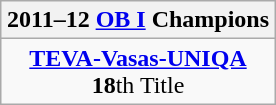<table class=wikitable style="text-align:center; margin:auto">
<tr>
<th>2011–12 <a href='#'>OB I</a> Champions</th>
</tr>
<tr>
<td><strong><a href='#'>TEVA-Vasas-UNIQA</a></strong><br><strong>18</strong>th Title</td>
</tr>
</table>
